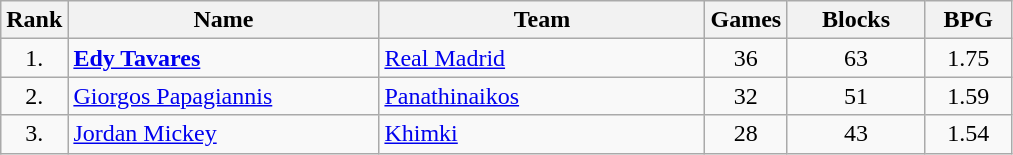<table class="wikitable" style="text-align: center;">
<tr>
<th>Rank</th>
<th width=200>Name</th>
<th width=210>Team</th>
<th>Games</th>
<th width=85>Blocks</th>
<th width=50>BPG</th>
</tr>
<tr>
<td>1.</td>
<td align="left"> <strong><a href='#'>Edy Tavares</a></strong></td>
<td align="left"> <a href='#'>Real Madrid</a></td>
<td>36</td>
<td>63</td>
<td>1.75</td>
</tr>
<tr>
<td>2.</td>
<td align="left"> <a href='#'>Giorgos Papagiannis</a></td>
<td align="left"> <a href='#'>Panathinaikos</a></td>
<td>32</td>
<td>51</td>
<td>1.59</td>
</tr>
<tr>
<td>3.</td>
<td align="left"> <a href='#'>Jordan Mickey</a></td>
<td align="left"> <a href='#'>Khimki</a></td>
<td>28</td>
<td>43</td>
<td>1.54</td>
</tr>
</table>
